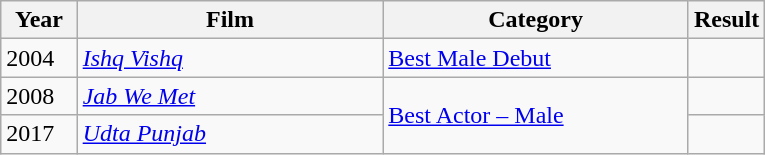<table class="wikitable">
<tr>
<th style="width:10%;">Year</th>
<th style="width:40%;">Film</th>
<th style="width:40%;">Category</th>
<th style="width:15%;">Result</th>
</tr>
<tr>
<td>2004</td>
<td><em><a href='#'>Ishq Vishq</a></em></td>
<td><a href='#'>Best Male Debut</a></td>
<td></td>
</tr>
<tr>
<td>2008</td>
<td><em><a href='#'>Jab We Met</a></em></td>
<td rowspan="2"><a href='#'>Best Actor – Male</a></td>
<td></td>
</tr>
<tr>
<td>2017</td>
<td><em><a href='#'>Udta Punjab</a></em></td>
<td></td>
</tr>
</table>
